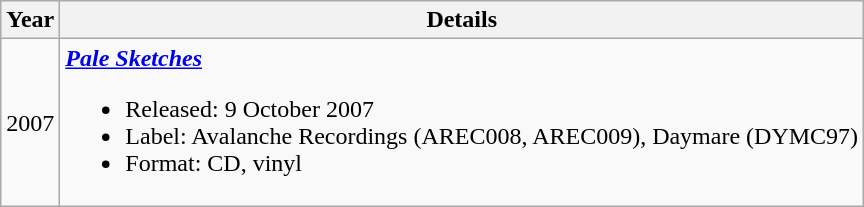<table class="wikitable">
<tr>
<th>Year</th>
<th>Details</th>
</tr>
<tr>
<td>2007</td>
<td><strong><em><a href='#'>Pale Sketches</a></em></strong><br><ul><li>Released: 9 October 2007</li><li>Label: Avalanche Recordings (AREC008, AREC009), Daymare (DYMC97)</li><li>Format: CD, vinyl</li></ul></td>
</tr>
</table>
